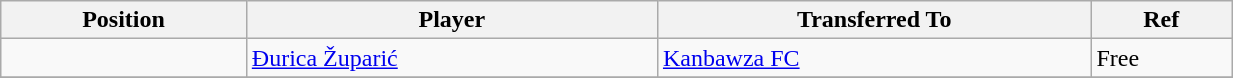<table class="wikitable sortable" style="width:65%; text-align:center; font-size:100%; text-align:left;">
<tr>
<th><strong>Position</strong></th>
<th><strong>Player</strong></th>
<th><strong>Transferred To</strong></th>
<th><strong>Ref</strong></th>
</tr>
<tr>
<td></td>
<td> <a href='#'>Đurica Župarić</a></td>
<td> <a href='#'>Kanbawza FC</a></td>
<td>Free</td>
</tr>
<tr>
</tr>
</table>
